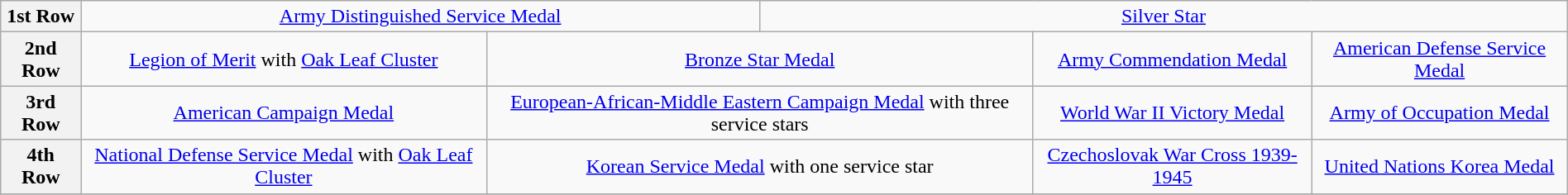<table class="wikitable" style="margin:1em auto; text-align:center;">
<tr>
<th>1st Row</th>
<td colspan="7"><a href='#'>Army Distinguished Service Medal</a></td>
<td colspan="8"><a href='#'>Silver Star</a></td>
</tr>
<tr>
<th>2nd Row</th>
<td colspan="4"><a href='#'>Legion of Merit</a> with <a href='#'>Oak Leaf Cluster</a></td>
<td colspan="4"><a href='#'>Bronze Star Medal</a></td>
<td colspan="4"><a href='#'>Army Commendation Medal</a></td>
<td colspan="4"><a href='#'>American Defense Service Medal</a></td>
</tr>
<tr>
<th>3rd Row</th>
<td colspan="4"><a href='#'>American Campaign Medal</a></td>
<td colspan="4"><a href='#'>European-African-Middle Eastern Campaign Medal</a> with three service stars</td>
<td colspan="4"><a href='#'>World War II Victory Medal</a></td>
<td colspan="4"><a href='#'>Army of Occupation Medal</a></td>
</tr>
<tr>
<th>4th Row</th>
<td colspan="4"><a href='#'>National Defense Service Medal</a> with <a href='#'>Oak Leaf Cluster</a></td>
<td colspan="4"><a href='#'>Korean Service Medal</a> with one service star</td>
<td colspan="4"><a href='#'>Czechoslovak War Cross 1939-1945</a></td>
<td colspan="4"><a href='#'>United Nations Korea Medal</a></td>
</tr>
<tr>
</tr>
</table>
